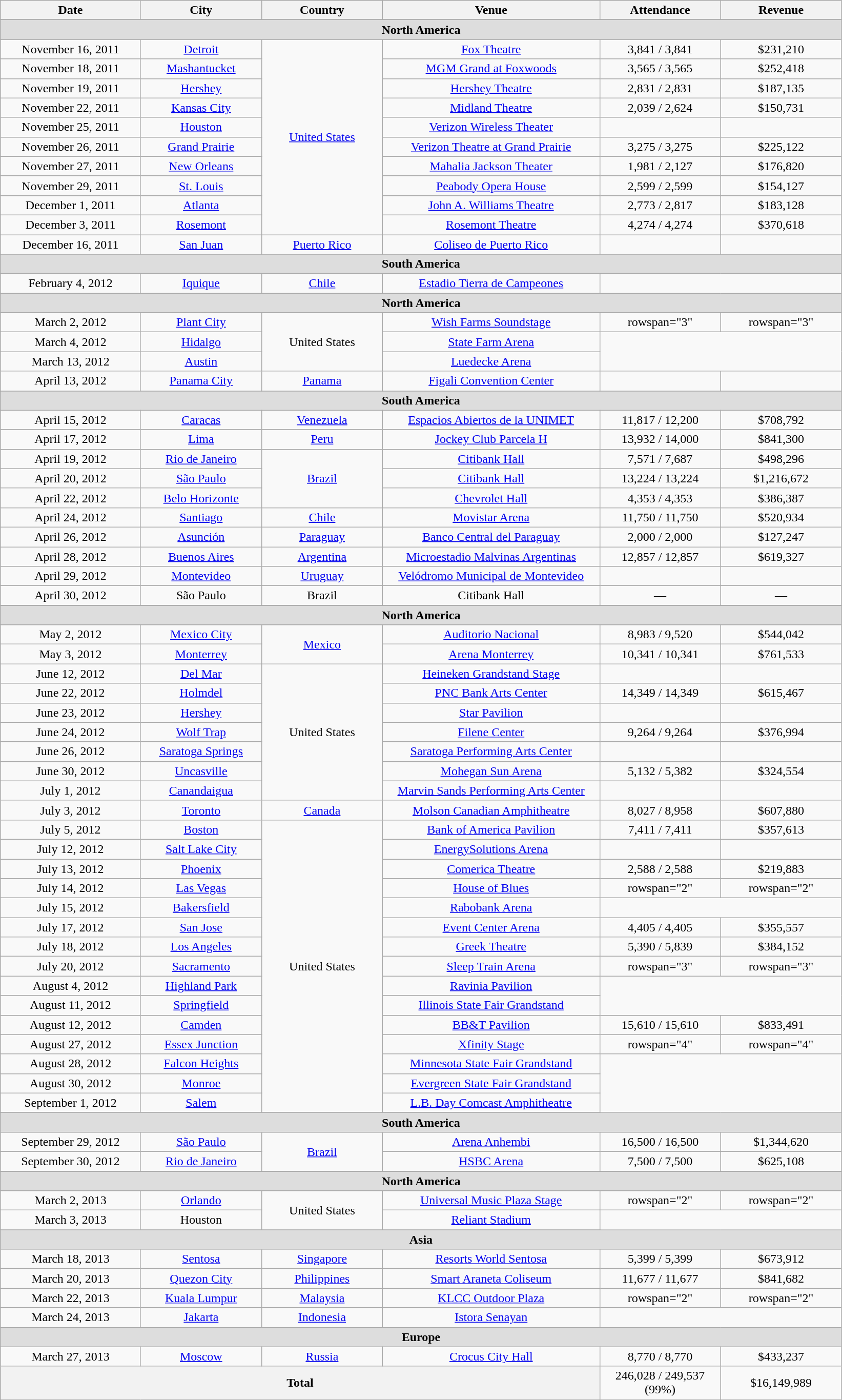<table class="wikitable" style="text-align:center;">
<tr>
<th width="175">Date</th>
<th width="150">City</th>
<th width="150">Country</th>
<th width="275">Venue</th>
<th width="150">Attendance</th>
<th width="150">Revenue</th>
</tr>
<tr>
</tr>
<tr style="background:#ddd;">
<td colspan="6"><strong>North America</strong></td>
</tr>
<tr>
<td>November 16, 2011</td>
<td><a href='#'>Detroit</a></td>
<td rowspan="10"><a href='#'>United States</a></td>
<td><a href='#'>Fox Theatre</a></td>
<td>3,841 / 3,841</td>
<td>$231,210</td>
</tr>
<tr>
<td>November 18, 2011</td>
<td><a href='#'>Mashantucket</a></td>
<td><a href='#'>MGM Grand at Foxwoods</a></td>
<td>3,565 / 3,565</td>
<td>$252,418</td>
</tr>
<tr>
<td>November 19, 2011</td>
<td><a href='#'>Hershey</a></td>
<td><a href='#'>Hershey Theatre</a></td>
<td>2,831 / 2,831</td>
<td>$187,135</td>
</tr>
<tr>
<td>November 22, 2011</td>
<td><a href='#'>Kansas City</a></td>
<td><a href='#'>Midland Theatre</a></td>
<td>2,039 / 2,624</td>
<td>$150,731</td>
</tr>
<tr>
<td>November 25, 2011</td>
<td><a href='#'>Houston</a></td>
<td><a href='#'>Verizon Wireless Theater</a></td>
<td></td>
<td></td>
</tr>
<tr>
<td>November 26, 2011</td>
<td><a href='#'>Grand Prairie</a></td>
<td><a href='#'>Verizon Theatre at Grand Prairie</a></td>
<td>3,275 / 3,275</td>
<td>$225,122</td>
</tr>
<tr>
<td>November 27, 2011</td>
<td><a href='#'>New Orleans</a></td>
<td><a href='#'>Mahalia Jackson Theater</a></td>
<td>1,981 / 2,127</td>
<td>$176,820</td>
</tr>
<tr>
<td>November 29, 2011</td>
<td><a href='#'>St. Louis</a></td>
<td><a href='#'>Peabody Opera House</a></td>
<td>2,599 / 2,599</td>
<td>$154,127</td>
</tr>
<tr>
<td>December 1, 2011</td>
<td><a href='#'>Atlanta</a></td>
<td><a href='#'>John A. Williams Theatre</a></td>
<td>2,773 / 2,817</td>
<td>$183,128</td>
</tr>
<tr>
<td>December 3, 2011</td>
<td><a href='#'>Rosemont</a></td>
<td><a href='#'>Rosemont Theatre</a></td>
<td>4,274 / 4,274</td>
<td>$370,618</td>
</tr>
<tr>
<td>December 16, 2011</td>
<td><a href='#'>San Juan</a></td>
<td><a href='#'>Puerto Rico</a></td>
<td><a href='#'>Coliseo de Puerto Rico</a></td>
<td></td>
<td></td>
</tr>
<tr>
</tr>
<tr style="background:#ddd;">
<td colspan="6"><strong>South America</strong></td>
</tr>
<tr>
<td>February 4, 2012</td>
<td><a href='#'>Iquique</a></td>
<td><a href='#'>Chile</a></td>
<td><a href='#'>Estadio Tierra de Campeones</a></td>
</tr>
<tr>
</tr>
<tr style="background:#ddd;">
<td colspan="6"><strong>North America</strong></td>
</tr>
<tr>
<td>March 2, 2012</td>
<td><a href='#'>Plant City</a></td>
<td rowspan="3">United States</td>
<td><a href='#'>Wish Farms Soundstage</a></td>
<td>rowspan="3" </td>
<td>rowspan="3" </td>
</tr>
<tr>
<td>March 4, 2012</td>
<td><a href='#'>Hidalgo</a></td>
<td><a href='#'>State Farm Arena</a></td>
</tr>
<tr>
<td>March 13, 2012</td>
<td><a href='#'>Austin</a></td>
<td><a href='#'>Luedecke Arena</a></td>
</tr>
<tr>
<td>April 13, 2012</td>
<td><a href='#'>Panama City</a></td>
<td><a href='#'>Panama</a></td>
<td><a href='#'>Figali Convention Center</a></td>
<td></td>
<td></td>
</tr>
<tr>
</tr>
<tr style="background:#ddd;">
<td colspan="6"><strong>South America</strong></td>
</tr>
<tr>
<td>April 15, 2012</td>
<td><a href='#'>Caracas</a></td>
<td><a href='#'>Venezuela</a></td>
<td><a href='#'>Espacios Abiertos de la UNIMET</a></td>
<td>11,817 / 12,200</td>
<td>$708,792</td>
</tr>
<tr>
<td>April 17, 2012</td>
<td><a href='#'>Lima</a></td>
<td><a href='#'>Peru</a></td>
<td><a href='#'>Jockey Club Parcela H</a></td>
<td>13,932 / 14,000</td>
<td>$841,300</td>
</tr>
<tr>
<td>April 19, 2012</td>
<td><a href='#'>Rio de Janeiro</a></td>
<td rowspan="3"><a href='#'>Brazil</a></td>
<td><a href='#'>Citibank Hall</a></td>
<td>7,571 / 7,687</td>
<td>$498,296</td>
</tr>
<tr>
<td>April 20, 2012</td>
<td><a href='#'>São Paulo</a></td>
<td><a href='#'>Citibank Hall</a></td>
<td>13,224 / 13,224</td>
<td>$1,216,672</td>
</tr>
<tr>
<td>April 22, 2012</td>
<td><a href='#'>Belo Horizonte</a></td>
<td><a href='#'>Chevrolet Hall</a></td>
<td>4,353 / 4,353</td>
<td>$386,387</td>
</tr>
<tr>
<td>April 24, 2012</td>
<td><a href='#'>Santiago</a></td>
<td><a href='#'>Chile</a></td>
<td><a href='#'>Movistar Arena</a></td>
<td>11,750 / 11,750</td>
<td>$520,934</td>
</tr>
<tr>
<td>April 26, 2012</td>
<td><a href='#'>Asunción</a></td>
<td><a href='#'>Paraguay</a></td>
<td><a href='#'>Banco Central del Paraguay</a></td>
<td>2,000 / 2,000</td>
<td>$127,247</td>
</tr>
<tr>
<td>April 28, 2012</td>
<td><a href='#'>Buenos Aires</a></td>
<td><a href='#'>Argentina</a></td>
<td><a href='#'>Microestadio Malvinas Argentinas</a></td>
<td>12,857 / 12,857</td>
<td>$619,327</td>
</tr>
<tr>
<td>April 29, 2012</td>
<td><a href='#'>Montevideo</a></td>
<td><a href='#'>Uruguay</a></td>
<td><a href='#'>Velódromo Municipal de Montevideo</a></td>
<td></td>
<td></td>
</tr>
<tr>
<td>April 30, 2012</td>
<td>São Paulo</td>
<td>Brazil</td>
<td>Citibank Hall</td>
<td>—</td>
<td>—</td>
</tr>
<tr>
</tr>
<tr style="background:#ddd;">
<td colspan="6"><strong>North America</strong></td>
</tr>
<tr>
<td>May 2, 2012</td>
<td><a href='#'>Mexico City</a></td>
<td rowspan="2"><a href='#'>Mexico</a></td>
<td><a href='#'>Auditorio Nacional</a></td>
<td>8,983 / 9,520</td>
<td>$544,042</td>
</tr>
<tr>
<td>May 3, 2012</td>
<td><a href='#'>Monterrey</a></td>
<td><a href='#'>Arena Monterrey</a></td>
<td>10,341 / 10,341</td>
<td>$761,533</td>
</tr>
<tr>
<td>June 12, 2012</td>
<td><a href='#'>Del Mar</a></td>
<td rowspan="7">United States</td>
<td><a href='#'>Heineken Grandstand Stage</a></td>
<td></td>
<td></td>
</tr>
<tr>
<td>June 22, 2012</td>
<td><a href='#'>Holmdel</a></td>
<td><a href='#'>PNC Bank Arts Center</a></td>
<td>14,349 / 14,349</td>
<td>$615,467</td>
</tr>
<tr>
<td>June 23, 2012</td>
<td><a href='#'>Hershey</a></td>
<td><a href='#'>Star Pavilion</a></td>
<td></td>
<td></td>
</tr>
<tr>
<td>June 24, 2012</td>
<td><a href='#'>Wolf Trap</a></td>
<td><a href='#'>Filene Center</a></td>
<td>9,264 / 9,264</td>
<td>$376,994</td>
</tr>
<tr>
<td>June 26, 2012</td>
<td><a href='#'>Saratoga Springs</a></td>
<td><a href='#'>Saratoga Performing Arts Center</a></td>
<td></td>
<td></td>
</tr>
<tr>
<td>June 30, 2012</td>
<td><a href='#'>Uncasville</a></td>
<td><a href='#'>Mohegan Sun Arena</a></td>
<td>5,132 / 5,382</td>
<td>$324,554</td>
</tr>
<tr>
<td>July 1, 2012</td>
<td><a href='#'>Canandaigua</a></td>
<td><a href='#'>Marvin Sands Performing Arts Center</a></td>
<td></td>
<td></td>
</tr>
<tr>
<td>July 3, 2012</td>
<td><a href='#'>Toronto</a></td>
<td><a href='#'>Canada</a></td>
<td><a href='#'>Molson Canadian Amphitheatre</a></td>
<td>8,027 / 8,958</td>
<td>$607,880</td>
</tr>
<tr>
<td>July 5, 2012</td>
<td><a href='#'>Boston</a></td>
<td rowspan="15">United States</td>
<td><a href='#'>Bank of America Pavilion</a></td>
<td>7,411 / 7,411</td>
<td>$357,613</td>
</tr>
<tr>
<td>July 12, 2012</td>
<td><a href='#'>Salt Lake City</a></td>
<td><a href='#'>EnergySolutions Arena</a></td>
<td></td>
<td></td>
</tr>
<tr>
<td>July 13, 2012</td>
<td><a href='#'>Phoenix</a></td>
<td><a href='#'>Comerica Theatre</a></td>
<td>2,588 / 2,588</td>
<td>$219,883</td>
</tr>
<tr>
<td>July 14, 2012</td>
<td><a href='#'>Las Vegas</a></td>
<td><a href='#'>House of Blues</a></td>
<td>rowspan="2" </td>
<td>rowspan="2" </td>
</tr>
<tr>
<td>July 15, 2012</td>
<td><a href='#'>Bakersfield</a></td>
<td><a href='#'>Rabobank Arena</a></td>
</tr>
<tr>
<td>July 17, 2012</td>
<td><a href='#'>San Jose</a></td>
<td><a href='#'>Event Center Arena</a></td>
<td>4,405 / 4,405</td>
<td>$355,557</td>
</tr>
<tr>
<td>July 18, 2012</td>
<td><a href='#'>Los Angeles</a></td>
<td><a href='#'>Greek Theatre</a></td>
<td>5,390 / 5,839</td>
<td>$384,152</td>
</tr>
<tr>
<td>July 20, 2012</td>
<td><a href='#'>Sacramento</a></td>
<td><a href='#'>Sleep Train Arena</a></td>
<td>rowspan="3" </td>
<td>rowspan="3" </td>
</tr>
<tr>
<td>August 4, 2012</td>
<td><a href='#'>Highland Park</a></td>
<td><a href='#'>Ravinia Pavilion</a></td>
</tr>
<tr>
<td>August 11, 2012</td>
<td><a href='#'>Springfield</a></td>
<td><a href='#'>Illinois State Fair Grandstand</a></td>
</tr>
<tr>
<td>August 12, 2012</td>
<td><a href='#'>Camden</a></td>
<td><a href='#'>BB&T Pavilion</a></td>
<td>15,610 / 15,610</td>
<td>$833,491</td>
</tr>
<tr>
<td>August 27, 2012</td>
<td><a href='#'>Essex Junction</a></td>
<td><a href='#'>Xfinity Stage</a></td>
<td>rowspan="4" </td>
<td>rowspan="4" </td>
</tr>
<tr>
<td>August 28, 2012</td>
<td><a href='#'>Falcon Heights</a></td>
<td><a href='#'>Minnesota State Fair Grandstand</a></td>
</tr>
<tr>
<td>August 30, 2012</td>
<td><a href='#'>Monroe</a></td>
<td><a href='#'>Evergreen State Fair Grandstand</a></td>
</tr>
<tr>
<td>September 1, 2012</td>
<td><a href='#'>Salem</a></td>
<td><a href='#'>L.B. Day Comcast Amphitheatre</a></td>
</tr>
<tr>
</tr>
<tr style="background:#ddd;">
<td colspan="6"><strong>South America</strong></td>
</tr>
<tr>
<td>September 29, 2012</td>
<td><a href='#'>São Paulo</a></td>
<td rowspan="2"><a href='#'>Brazil</a></td>
<td><a href='#'>Arena Anhembi</a></td>
<td>16,500 / 16,500</td>
<td>$1,344,620</td>
</tr>
<tr>
<td>September 30, 2012</td>
<td><a href='#'>Rio de Janeiro</a></td>
<td><a href='#'>HSBC Arena</a></td>
<td>7,500 / 7,500</td>
<td>$625,108</td>
</tr>
<tr>
</tr>
<tr style="background:#ddd;">
<td colspan="6"><strong>North America</strong></td>
</tr>
<tr>
<td>March 2, 2013</td>
<td><a href='#'>Orlando</a></td>
<td rowspan="2">United States</td>
<td><a href='#'>Universal Music Plaza Stage</a></td>
<td>rowspan="2" </td>
<td>rowspan="2" </td>
</tr>
<tr>
<td>March 3, 2013</td>
<td>Houston</td>
<td><a href='#'>Reliant Stadium</a></td>
</tr>
<tr>
</tr>
<tr style="background:#ddd;">
<td colspan="6"><strong>Asia</strong></td>
</tr>
<tr>
<td>March 18, 2013</td>
<td><a href='#'>Sentosa</a></td>
<td><a href='#'>Singapore</a></td>
<td><a href='#'>Resorts World Sentosa</a></td>
<td>5,399 / 5,399</td>
<td>$673,912</td>
</tr>
<tr>
<td>March 20, 2013</td>
<td><a href='#'>Quezon City</a></td>
<td><a href='#'>Philippines</a></td>
<td><a href='#'>Smart Araneta Coliseum</a></td>
<td>11,677 / 11,677</td>
<td>$841,682</td>
</tr>
<tr>
<td>March 22, 2013</td>
<td><a href='#'>Kuala Lumpur</a></td>
<td><a href='#'>Malaysia</a></td>
<td><a href='#'>KLCC Outdoor Plaza</a></td>
<td>rowspan="2" </td>
<td>rowspan="2" </td>
</tr>
<tr>
<td>March 24, 2013</td>
<td><a href='#'>Jakarta</a></td>
<td><a href='#'>Indonesia</a></td>
<td><a href='#'>Istora Senayan</a></td>
</tr>
<tr>
</tr>
<tr style="background:#ddd;">
<td colspan="6"><strong>Europe</strong></td>
</tr>
<tr>
<td>March 27, 2013</td>
<td><a href='#'>Moscow</a></td>
<td><a href='#'>Russia</a></td>
<td><a href='#'>Crocus City Hall</a></td>
<td>8,770 / 8,770</td>
<td>$433,237</td>
</tr>
<tr>
<th colspan="4"><strong>Total</strong></th>
<td>246,028 / 249,537 (99%)</td>
<td>$16,149,989</td>
</tr>
</table>
